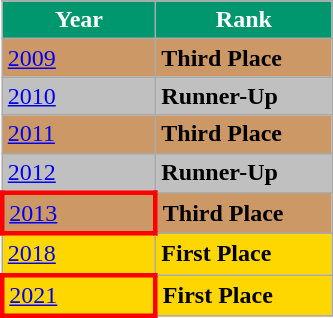<table class="wikitable">
<tr>
</tr>
<tr style="color:white;">
<th style="width:95px; background:#00966E;">Year</th>
<th style="width:110px; background:#00966E;">Rank</th>
</tr>
<tr bgcolor=#cc9966>
<td> <a href='#'>2009</a></td>
<td><strong>Third Place</strong> </td>
</tr>
<tr bgcolor=silver>
<td> <a href='#'>2010</a></td>
<td><strong>Runner-Up</strong> </td>
</tr>
<tr bgcolor=#cc9966>
<td> <a href='#'>2011</a></td>
<td><strong>Third Place</strong> </td>
</tr>
<tr bgcolor=silver>
<td> <a href='#'>2012</a></td>
<td><strong>Runner-Up</strong> </td>
</tr>
<tr bgcolor=#cc9966>
<td style="border: 3px solid red"> <a href='#'>2013</a></td>
<td><strong>Third Place</strong> </td>
</tr>
<tr bgcolor=gold>
<td> <a href='#'>2018</a></td>
<td><strong>First Place</strong> </td>
</tr>
<tr bgcolor=gold>
<td style="border: 3px solid red"> <a href='#'>2021</a></td>
<td><strong>First Place</strong> </td>
</tr>
</table>
